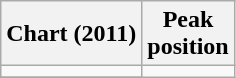<table class="wikitable">
<tr>
<th>Chart (2011)</th>
<th>Peak<br>position</th>
</tr>
<tr>
<td></td>
</tr>
<tr>
</tr>
</table>
